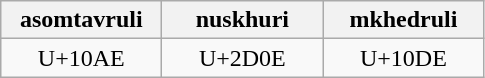<table class="wikitable" style="width:100">
<tr>
<th width="100">asomtavruli</th>
<th width="100">nuskhuri</th>
<th width="100">mkhedruli</th>
</tr>
<tr>
<td align="center">U+10AE</td>
<td align="center">U+2D0E</td>
<td align="center">U+10DE</td>
</tr>
</table>
